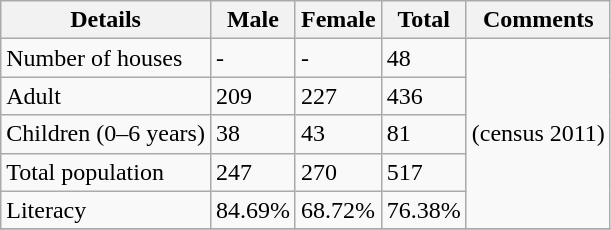<table class="wikitable sortable">
<tr>
<th>Details</th>
<th>Male</th>
<th>Female</th>
<th>Total</th>
<th>Comments</th>
</tr>
<tr>
<td>Number of houses</td>
<td>-</td>
<td>-</td>
<td>48</td>
<td rowspan="5">(census 2011) </td>
</tr>
<tr>
<td>Adult</td>
<td>209</td>
<td>227</td>
<td>436</td>
</tr>
<tr>
<td>Children (0–6 years)</td>
<td>38</td>
<td>43</td>
<td>81</td>
</tr>
<tr>
<td>Total population</td>
<td>247</td>
<td>270</td>
<td>517</td>
</tr>
<tr>
<td>Literacy</td>
<td>84.69%</td>
<td>68.72%</td>
<td>76.38%</td>
</tr>
<tr>
</tr>
</table>
